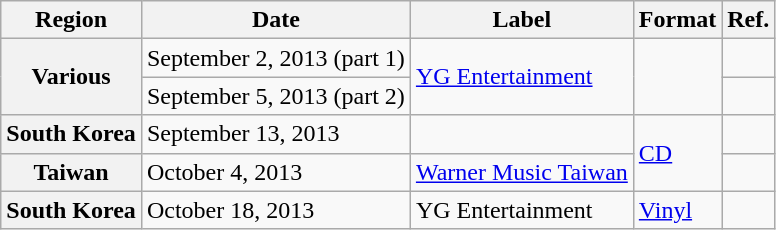<table class="wikitable plainrowheaders">
<tr>
<th>Region</th>
<th>Date</th>
<th>Label</th>
<th>Format</th>
<th>Ref.</th>
</tr>
<tr>
<th scope="row" rowspan="2">Various</th>
<td>September 2, 2013 (part 1)</td>
<td rowspan="2"><a href='#'>YG Entertainment</a></td>
<td rowspan="2"></td>
<td align="center"></td>
</tr>
<tr>
<td>September 5, 2013 (part 2)</td>
<td align="center"></td>
</tr>
<tr>
<th scope="row">South Korea</th>
<td>September 13, 2013</td>
<td></td>
<td rowspan="2"><a href='#'>CD</a></td>
<td align="center"></td>
</tr>
<tr>
<th scope="row">Taiwan</th>
<td>October 4, 2013</td>
<td><a href='#'>Warner Music Taiwan</a></td>
<td align="center"></td>
</tr>
<tr>
<th scope="row">South Korea</th>
<td>October 18, 2013</td>
<td>YG Entertainment</td>
<td><a href='#'>Vinyl</a> </td>
<td align="center"></td>
</tr>
</table>
